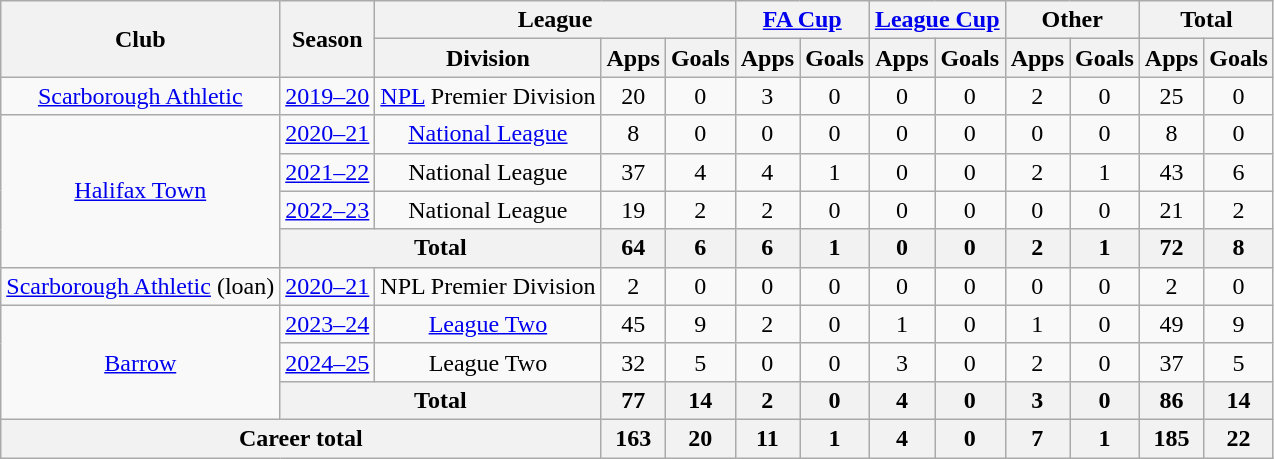<table class="wikitable" style="text-align: center">
<tr>
<th rowspan="2">Club</th>
<th rowspan="2">Season</th>
<th colspan="3">League</th>
<th colspan="2"><a href='#'>FA Cup</a></th>
<th colspan="2"><a href='#'>League Cup</a></th>
<th colspan="2">Other</th>
<th colspan="2">Total</th>
</tr>
<tr>
<th>Division</th>
<th>Apps</th>
<th>Goals</th>
<th>Apps</th>
<th>Goals</th>
<th>Apps</th>
<th>Goals</th>
<th>Apps</th>
<th>Goals</th>
<th>Apps</th>
<th>Goals</th>
</tr>
<tr>
<td><a href='#'>Scarborough Athletic</a></td>
<td><a href='#'>2019–20</a></td>
<td><a href='#'>NPL</a> Premier Division</td>
<td>20</td>
<td>0</td>
<td>3</td>
<td>0</td>
<td>0</td>
<td>0</td>
<td>2</td>
<td>0</td>
<td>25</td>
<td>0</td>
</tr>
<tr>
<td rowspan=4><a href='#'>Halifax Town</a></td>
<td><a href='#'>2020–21</a></td>
<td><a href='#'>National League</a></td>
<td>8</td>
<td>0</td>
<td>0</td>
<td>0</td>
<td>0</td>
<td>0</td>
<td>0</td>
<td>0</td>
<td>8</td>
<td>0</td>
</tr>
<tr>
<td><a href='#'>2021–22</a></td>
<td>National League</td>
<td>37</td>
<td>4</td>
<td>4</td>
<td>1</td>
<td>0</td>
<td>0</td>
<td>2</td>
<td>1</td>
<td>43</td>
<td>6</td>
</tr>
<tr>
<td><a href='#'>2022–23</a></td>
<td>National League</td>
<td>19</td>
<td>2</td>
<td>2</td>
<td>0</td>
<td>0</td>
<td>0</td>
<td>0</td>
<td>0</td>
<td>21</td>
<td>2</td>
</tr>
<tr>
<th colspan=2>Total</th>
<th>64</th>
<th>6</th>
<th>6</th>
<th>1</th>
<th>0</th>
<th>0</th>
<th>2</th>
<th>1</th>
<th>72</th>
<th>8</th>
</tr>
<tr>
<td><a href='#'>Scarborough Athletic</a> (loan)</td>
<td><a href='#'>2020–21</a></td>
<td>NPL Premier Division</td>
<td>2</td>
<td>0</td>
<td>0</td>
<td>0</td>
<td>0</td>
<td>0</td>
<td>0</td>
<td>0</td>
<td>2</td>
<td>0</td>
</tr>
<tr>
<td rowspan=3><a href='#'>Barrow</a></td>
<td><a href='#'>2023–24</a></td>
<td><a href='#'>League Two</a></td>
<td>45</td>
<td>9</td>
<td>2</td>
<td>0</td>
<td>1</td>
<td>0</td>
<td>1</td>
<td>0</td>
<td>49</td>
<td>9</td>
</tr>
<tr>
<td><a href='#'>2024–25</a></td>
<td>League Two</td>
<td>32</td>
<td>5</td>
<td>0</td>
<td>0</td>
<td>3</td>
<td>0</td>
<td>2</td>
<td>0</td>
<td>37</td>
<td>5</td>
</tr>
<tr>
<th colspan=2>Total</th>
<th>77</th>
<th>14</th>
<th>2</th>
<th>0</th>
<th>4</th>
<th>0</th>
<th>3</th>
<th>0</th>
<th>86</th>
<th>14</th>
</tr>
<tr>
<th colspan="3">Career total</th>
<th>163</th>
<th>20</th>
<th>11</th>
<th>1</th>
<th>4</th>
<th>0</th>
<th>7</th>
<th>1</th>
<th>185</th>
<th>22</th>
</tr>
</table>
